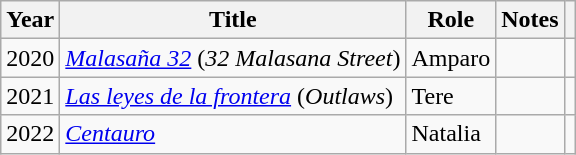<table class="wikitable sortable">
<tr>
<th>Year</th>
<th>Title</th>
<th>Role</th>
<th class="unsortable">Notes</th>
<th></th>
</tr>
<tr>
<td align = "center">2020</td>
<td><em><a href='#'>Malasaña 32</a></em> (<em>32 Malasana Street</em>)</td>
<td>Amparo</td>
<td></td>
<td align = "center"></td>
</tr>
<tr>
<td align = "center">2021</td>
<td><em><a href='#'>Las leyes de la frontera</a></em> (<em>Outlaws</em>)</td>
<td>Tere</td>
<td></td>
<td align = "center"></td>
</tr>
<tr>
<td align = "center">2022</td>
<td><em><a href='#'>Centauro</a></em></td>
<td>Natalia</td>
<td></td>
<td align = "center"></td>
</tr>
</table>
